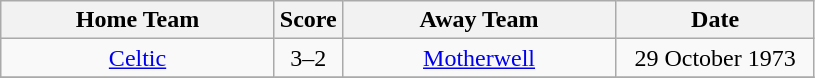<table class="wikitable" style="text-align:center;">
<tr>
<th width=175>Home Team</th>
<th width=20>Score</th>
<th width=175>Away Team</th>
<th width= 125>Date</th>
</tr>
<tr>
<td><a href='#'>Celtic</a></td>
<td>3–2</td>
<td><a href='#'>Motherwell</a></td>
<td>29 October 1973</td>
</tr>
<tr>
</tr>
</table>
